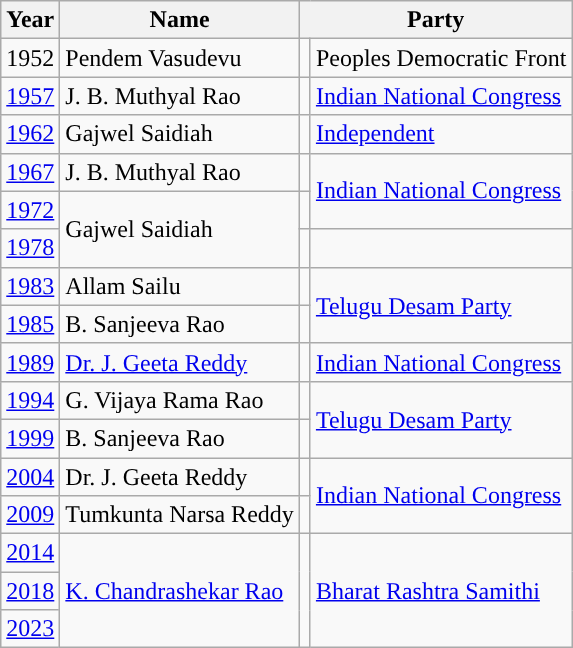<table class="wikitable">
<tr>
<th>Year</th>
<th>Name</th>
<th colspan="2">Party</th>
</tr>
<tr>
<td>1952</td>
<td>Pendem Vasudevu</td>
<td style="background-color: "></td>
<td>Peoples Democratic Front</td>
</tr>
<tr>
<td><a href='#'>1957</a></td>
<td>J. B. Muthyal Rao</td>
<td style="background-color: "></td>
<td><a href='#'>Indian National Congress</a></td>
</tr>
<tr>
<td><a href='#'>1962</a></td>
<td>Gajwel Saidiah</td>
<td style="background-color: "></td>
<td><a href='#'>Independent</a></td>
</tr>
<tr>
<td><a href='#'>1967</a></td>
<td>J. B. Muthyal Rao</td>
<td style="background-color: "></td>
<td rowspan="2"><a href='#'>Indian National Congress</a></td>
</tr>
<tr>
<td><a href='#'>1972</a></td>
<td rowspan="2">Gajwel Saidiah</td>
</tr>
<tr>
<td><a href='#'>1978</a></td>
<td></td>
</tr>
<tr>
<td><a href='#'>1983</a></td>
<td>Allam Sailu</td>
<td style="background-color: "></td>
<td rowspan="2"><a href='#'>Telugu Desam Party</a></td>
</tr>
<tr>
<td><a href='#'>1985</a></td>
<td>B. Sanjeeva Rao</td>
</tr>
<tr>
<td><a href='#'>1989</a></td>
<td><a href='#'>Dr. J. Geeta Reddy</a></td>
<td style="background-color: "></td>
<td><a href='#'>Indian National Congress</a></td>
</tr>
<tr>
<td><a href='#'>1994</a></td>
<td>G. Vijaya Rama Rao</td>
<td style="background-color: "></td>
<td rowspan="2"><a href='#'>Telugu Desam Party</a></td>
</tr>
<tr>
<td><a href='#'>1999</a></td>
<td>B. Sanjeeva Rao</td>
</tr>
<tr>
<td><a href='#'>2004</a></td>
<td>Dr. J. Geeta Reddy</td>
<td style="background-color: "></td>
<td rowspan="2"><a href='#'>Indian National Congress</a></td>
</tr>
<tr>
<td><a href='#'>2009</a></td>
<td>Tumkunta Narsa Reddy</td>
</tr>
<tr>
<td><a href='#'>2014</a></td>
<td rowspan="3"><a href='#'>K. Chandrashekar Rao</a></td>
<td rowspan="3" bgcolor=></td>
<td rowspan="3"><a href='#'>Bharat Rashtra Samithi</a></td>
</tr>
<tr>
<td><a href='#'>2018</a></td>
</tr>
<tr>
<td><a href='#'>2023</a></td>
</tr>
</table>
